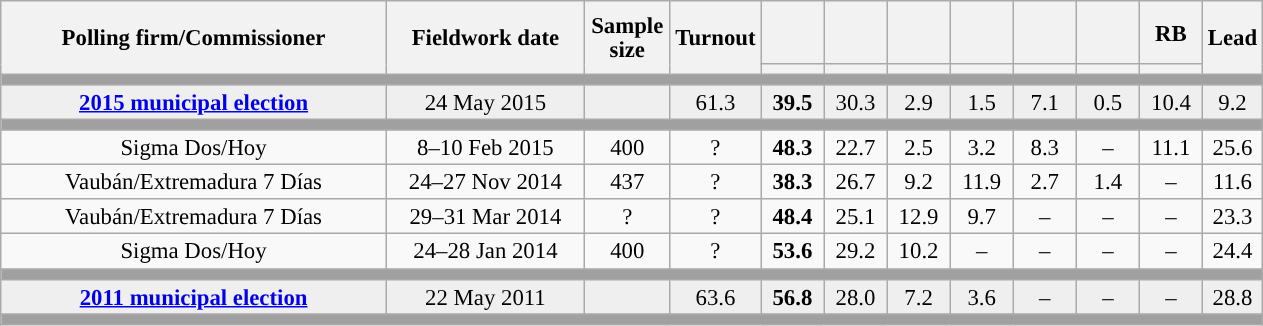<table class="wikitable collapsible collapsed" style="text-align:center; font-size:95%; line-height:16px;">
<tr style="height:42px;">
<th style="width:250px;" rowspan="2">Polling firm/Commissioner</th>
<th style="width:125px;" rowspan="2">Fieldwork date</th>
<th style="width:50px;" rowspan="2">Sample size</th>
<th style="width:45px;" rowspan="2">Turnout</th>
<th style="width:35px;"></th>
<th style="width:35px;"></th>
<th style="width:35px;"></th>
<th style="width:35px;"></th>
<th style="width:35px;"></th>
<th style="width:35px;"></th>
<th style="width:35px;">RB</th>
<th style="width:30px;" rowspan="2">Lead</th>
</tr>
<tr>
<th style="color:inherit;background:"></th>
<th style="color:inherit;background:"></th>
<th style="color:inherit;background:"></th>
<th style="color:inherit;background:"></th>
<th style="color:inherit;background:"></th>
<th style="color:inherit;background:"></th>
<th style="color:inherit;background:"></th>
</tr>
<tr>
<td colspan="12" style="background:#A0A0A0"></td>
</tr>
<tr style="background:#EFEFEF;">
<td><strong><a href='#'>2015 municipal election</a></strong></td>
<td>24 May 2015</td>
<td></td>
<td>61.3</td>
<td><strong>39.5</strong><br></td>
<td>30.3<br></td>
<td>2.9<br></td>
<td>1.5<br></td>
<td>7.1<br></td>
<td>0.5<br></td>
<td>10.4<br></td>
<td style="background:">9.2</td>
</tr>
<tr>
<td colspan="12" style="background:#A0A0A0"></td>
</tr>
<tr>
<td>Sigma Dos/Hoy</td>
<td>8–10 Feb 2015</td>
<td>400</td>
<td>?</td>
<td><strong>48.3</strong><br></td>
<td>22.7<br></td>
<td>2.5<br></td>
<td>3.2<br></td>
<td>8.3<br></td>
<td>–</td>
<td>11.1<br></td>
<td style="background:">25.6</td>
</tr>
<tr>
<td>Vaubán/Extremadura 7 Días</td>
<td>24–27 Nov 2014</td>
<td>437</td>
<td>?</td>
<td><strong>38.3</strong><br></td>
<td>26.7<br></td>
<td>9.2<br></td>
<td>11.9<br></td>
<td>2.7<br></td>
<td>1.4<br></td>
<td>–</td>
<td style="background:">11.6</td>
</tr>
<tr>
<td>Vaubán/Extremadura 7 Días</td>
<td>29–31 Mar 2014</td>
<td>?</td>
<td>?</td>
<td><strong>48.4</strong></td>
<td>25.1</td>
<td>12.9</td>
<td>9.7</td>
<td>–</td>
<td>–</td>
<td>–</td>
<td style="background:">23.3</td>
</tr>
<tr>
<td>Sigma Dos/Hoy</td>
<td>24–28 Jan 2014</td>
<td>400</td>
<td>?</td>
<td><strong>53.6</strong><br></td>
<td>29.2<br></td>
<td>10.2<br></td>
<td>–</td>
<td>–</td>
<td>–</td>
<td>–</td>
<td style="background:">24.4</td>
</tr>
<tr>
<td colspan="12" style="background:#A0A0A0"></td>
</tr>
<tr style="background:#EFEFEF;">
<td><strong><a href='#'>2011 municipal election</a></strong></td>
<td>22 May 2011</td>
<td></td>
<td>63.6</td>
<td><strong>56.8</strong><br></td>
<td>28.0<br></td>
<td>7.2<br></td>
<td>3.6<br></td>
<td>–</td>
<td>–</td>
<td>–</td>
<td style="background:">28.8</td>
</tr>
<tr>
<td colspan="12" style="background:#A0A0A0"></td>
</tr>
</table>
